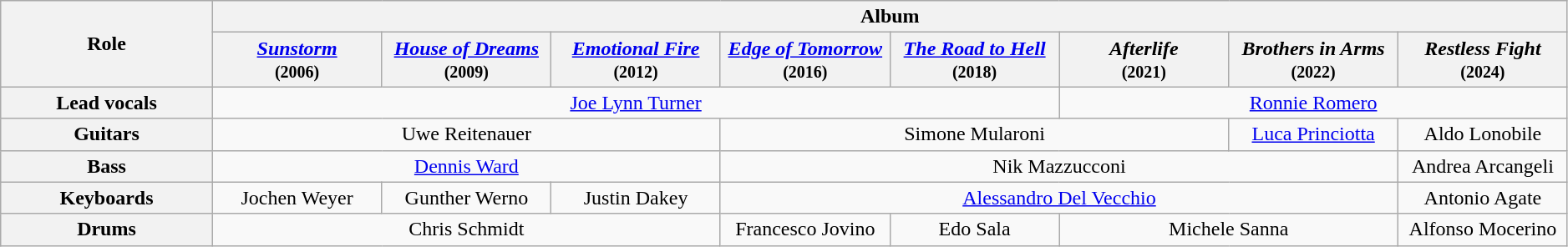<table class="wikitable" style="text-align:center; width:99%;">
<tr>
<th rowspan="2" style="width:10%;">Role</th>
<th colspan="15" style="text-align:center;">Album</th>
</tr>
<tr>
<th style="text-align:center; width:8%;"><em><a href='#'>Sunstorm</a></em><br><small>(2006)</small></th>
<th style="text-align:center; width:8%;"><em><a href='#'>House of Dreams</a></em><br><small>(2009)</small></th>
<th style="text-align:center; width:8%;"><em><a href='#'>Emotional Fire</a></em><br><small>(2012)</small></th>
<th style="text-align:center; width:8%;"><em><a href='#'>Edge of Tomorrow</a></em><br><small>(2016)</small></th>
<th style="text-align:center; width:8%;"><em><a href='#'>The Road to Hell</a></em><br><small>(2018)</small></th>
<th style="text-align:center; width:8%;"><em>Afterlife</em> <br><small>(2021)</small></th>
<th style="text-align:center; width:8%;"><em>Brothers in Arms</em> <br><small>(2022)</small></th>
<th style="text-align:center; width:8%;"><em>Restless Fight</em> <br><small>(2024)</small></th>
</tr>
<tr>
<th>Lead vocals</th>
<td colspan="5"><a href='#'>Joe Lynn Turner</a></td>
<td colspan="3"><a href='#'>Ronnie Romero</a></td>
</tr>
<tr>
<th>Guitars</th>
<td colspan="3">Uwe Reitenauer</td>
<td colspan="3">Simone Mularoni</td>
<td colspan="1"><a href='#'>Luca Princiotta</a></td>
<td colspan="1">Aldo Lonobile</td>
</tr>
<tr>
<th>Bass</th>
<td colspan="3"><a href='#'>Dennis Ward</a></td>
<td colspan="4">Nik Mazzucconi</td>
<td colspan="1">Andrea Arcangeli</td>
</tr>
<tr>
<th>Keyboards</th>
<td colspan="1">Jochen Weyer</td>
<td colspan="1">Gunther Werno</td>
<td colspan="1">Justin Dakey</td>
<td colspan="4"><a href='#'>Alessandro Del Vecchio</a></td>
<td colspan="1">Antonio Agate</td>
</tr>
<tr>
<th>Drums</th>
<td colspan="3">Chris Schmidt</td>
<td colspan="1">Francesco Jovino</td>
<td colspan="1">Edo Sala</td>
<td colspan="2">Michele Sanna</td>
<td colspan="1">Alfonso Mocerino</td>
</tr>
</table>
